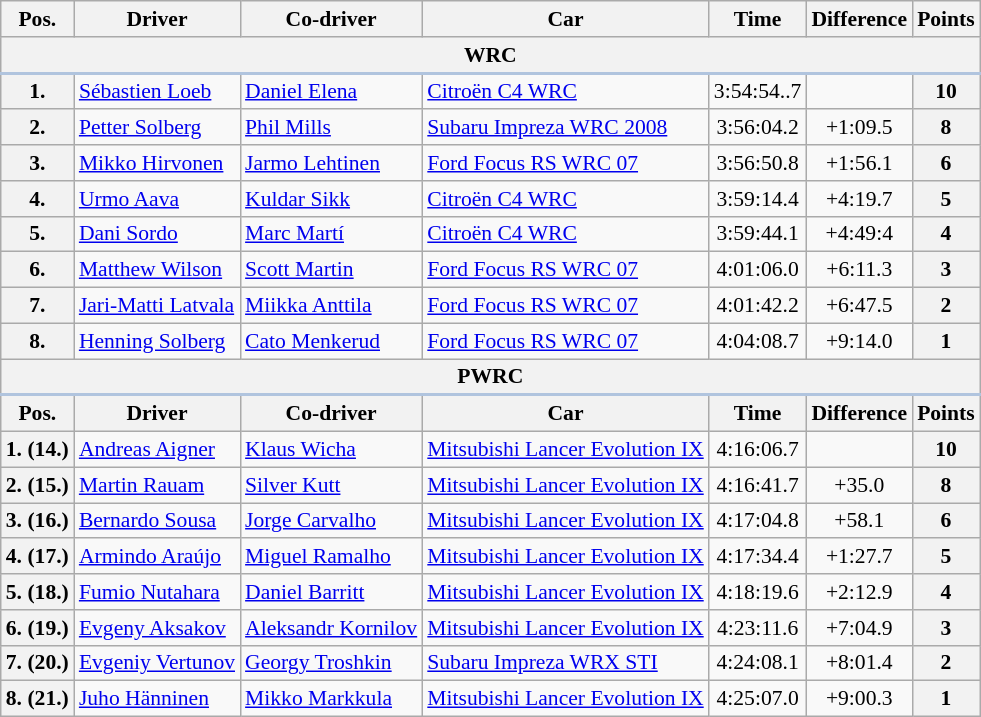<table class="wikitable" style="text-align: center; font-size: 90%; max-width: 950px;">
<tr>
<th>Pos.</th>
<th>Driver</th>
<th>Co-driver</th>
<th>Car</th>
<th>Time</th>
<th>Difference</th>
<th>Points</th>
</tr>
<tr>
<th colspan="7" style="border-bottom: 2px solid LightSteelBlue;">WRC</th>
</tr>
<tr>
<th>1.</th>
<td align="left"> <a href='#'>Sébastien Loeb</a></td>
<td align="left"> <a href='#'>Daniel Elena</a></td>
<td align="left"><a href='#'>Citroën C4 WRC</a></td>
<td>3:54:54..7</td>
<td></td>
<th>10</th>
</tr>
<tr>
<th>2.</th>
<td align="left"> <a href='#'>Petter Solberg</a></td>
<td align="left"> <a href='#'>Phil Mills</a></td>
<td align="left"><a href='#'>Subaru Impreza WRC 2008</a></td>
<td>3:56:04.2</td>
<td>+1:09.5</td>
<th>8</th>
</tr>
<tr>
<th>3.</th>
<td align="left"> <a href='#'>Mikko Hirvonen</a></td>
<td align="left"> <a href='#'>Jarmo Lehtinen</a></td>
<td align="left"><a href='#'>Ford Focus RS WRC 07</a></td>
<td>3:56:50.8</td>
<td>+1:56.1</td>
<th>6</th>
</tr>
<tr>
<th>4.</th>
<td align="left"> <a href='#'>Urmo Aava</a></td>
<td align="left"> <a href='#'>Kuldar Sikk</a></td>
<td align="left"><a href='#'>Citroën C4 WRC</a></td>
<td>3:59:14.4</td>
<td>+4:19.7</td>
<th>5</th>
</tr>
<tr>
<th>5.</th>
<td align="left"> <a href='#'>Dani Sordo</a></td>
<td align="left"> <a href='#'>Marc Martí</a></td>
<td align="left"><a href='#'>Citroën C4 WRC</a></td>
<td>3:59:44.1</td>
<td>+4:49:4</td>
<th>4</th>
</tr>
<tr>
<th>6.</th>
<td align="left"> <a href='#'>Matthew Wilson</a></td>
<td align="left"> <a href='#'>Scott Martin</a></td>
<td align="left"><a href='#'>Ford Focus RS WRC 07</a></td>
<td>4:01:06.0</td>
<td>+6:11.3</td>
<th>3</th>
</tr>
<tr>
<th>7.</th>
<td align="left"> <a href='#'>Jari-Matti Latvala</a></td>
<td align="left"> <a href='#'>Miikka Anttila</a></td>
<td align="left"><a href='#'>Ford Focus RS WRC 07</a></td>
<td>4:01:42.2</td>
<td>+6:47.5</td>
<th>2</th>
</tr>
<tr>
<th>8.</th>
<td align="left"> <a href='#'>Henning Solberg</a></td>
<td align="left"> <a href='#'>Cato Menkerud</a></td>
<td align="left"><a href='#'>Ford Focus RS WRC 07</a></td>
<td>4:04:08.7</td>
<td>+9:14.0</td>
<th>1</th>
</tr>
<tr>
<th colspan="7" style="border-bottom: 2px solid LightSteelBlue;">PWRC</th>
</tr>
<tr>
<th>Pos.</th>
<th>Driver</th>
<th>Co-driver</th>
<th>Car</th>
<th>Time</th>
<th>Difference</th>
<th>Points</th>
</tr>
<tr>
<th>1. (14.)</th>
<td align="left"> <a href='#'>Andreas Aigner</a></td>
<td align="left"> <a href='#'>Klaus Wicha</a></td>
<td align="left"><a href='#'>Mitsubishi Lancer Evolution IX</a></td>
<td>4:16:06.7</td>
<td></td>
<th>10</th>
</tr>
<tr>
<th>2. (15.)</th>
<td align="left"> <a href='#'>Martin Rauam</a></td>
<td align="left"> <a href='#'>Silver Kutt</a></td>
<td align="left"><a href='#'>Mitsubishi Lancer Evolution IX</a></td>
<td>4:16:41.7</td>
<td>+35.0</td>
<th>8</th>
</tr>
<tr>
<th>3. (16.)</th>
<td align="left"> <a href='#'>Bernardo Sousa</a></td>
<td align="left"> <a href='#'>Jorge Carvalho</a></td>
<td align="left"><a href='#'>Mitsubishi Lancer Evolution IX</a></td>
<td>4:17:04.8</td>
<td>+58.1</td>
<th>6</th>
</tr>
<tr>
<th>4. (17.)</th>
<td align="left"> <a href='#'>Armindo Araújo</a></td>
<td align="left"> <a href='#'>Miguel Ramalho</a></td>
<td align="left"><a href='#'>Mitsubishi Lancer Evolution IX</a></td>
<td>4:17:34.4</td>
<td>+1:27.7</td>
<th>5</th>
</tr>
<tr>
<th>5. (18.)</th>
<td align="left"> <a href='#'>Fumio Nutahara</a></td>
<td align="left"> <a href='#'>Daniel Barritt</a></td>
<td align="left"><a href='#'>Mitsubishi Lancer Evolution IX</a></td>
<td>4:18:19.6</td>
<td>+2:12.9</td>
<th>4</th>
</tr>
<tr>
<th>6. (19.)</th>
<td align="left"> <a href='#'>Evgeny Aksakov</a></td>
<td align="left"> <a href='#'>Aleksandr Kornilov</a></td>
<td align="left"><a href='#'>Mitsubishi Lancer Evolution IX</a></td>
<td>4:23:11.6</td>
<td>+7:04.9</td>
<th>3</th>
</tr>
<tr>
<th>7. (20.)</th>
<td align="left"> <a href='#'>Evgeniy Vertunov</a></td>
<td align="left"> <a href='#'>Georgy Troshkin</a></td>
<td align="left"><a href='#'>Subaru Impreza WRX STI</a></td>
<td>4:24:08.1</td>
<td>+8:01.4</td>
<th>2</th>
</tr>
<tr>
<th>8. (21.)</th>
<td align="left"> <a href='#'>Juho Hänninen</a></td>
<td align="left"> <a href='#'>Mikko Markkula</a></td>
<td align="left"><a href='#'>Mitsubishi Lancer Evolution IX</a></td>
<td>4:25:07.0</td>
<td>+9:00.3</td>
<th>1</th>
</tr>
</table>
